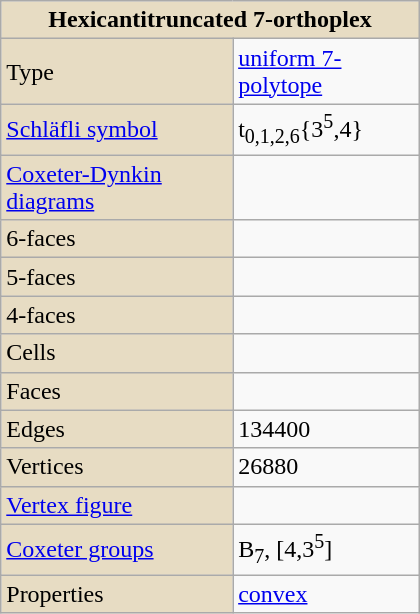<table class="wikitable" align="right" style="margin-left:10px" width="280">
<tr>
<th style="background:#e7dcc3;" colspan="2">Hexicantitruncated 7-orthoplex</th>
</tr>
<tr>
<td style="background:#e7dcc3;">Type</td>
<td><a href='#'>uniform 7-polytope</a></td>
</tr>
<tr>
<td style="background:#e7dcc3;"><a href='#'>Schläfli symbol</a></td>
<td>t<sub>0,1,2,6</sub>{3<sup>5</sup>,4}</td>
</tr>
<tr>
<td style="background:#e7dcc3;"><a href='#'>Coxeter-Dynkin diagrams</a></td>
<td></td>
</tr>
<tr>
<td style="background:#e7dcc3;">6-faces</td>
<td></td>
</tr>
<tr>
<td style="background:#e7dcc3;">5-faces</td>
<td></td>
</tr>
<tr>
<td style="background:#e7dcc3;">4-faces</td>
<td></td>
</tr>
<tr>
<td style="background:#e7dcc3;">Cells</td>
<td></td>
</tr>
<tr>
<td style="background:#e7dcc3;">Faces</td>
<td></td>
</tr>
<tr>
<td style="background:#e7dcc3;">Edges</td>
<td>134400</td>
</tr>
<tr>
<td style="background:#e7dcc3;">Vertices</td>
<td>26880</td>
</tr>
<tr>
<td style="background:#e7dcc3;"><a href='#'>Vertex figure</a></td>
<td></td>
</tr>
<tr>
<td style="background:#e7dcc3;"><a href='#'>Coxeter groups</a></td>
<td>B<sub>7</sub>, [4,3<sup>5</sup>]</td>
</tr>
<tr>
<td style="background:#e7dcc3;">Properties</td>
<td><a href='#'>convex</a></td>
</tr>
</table>
